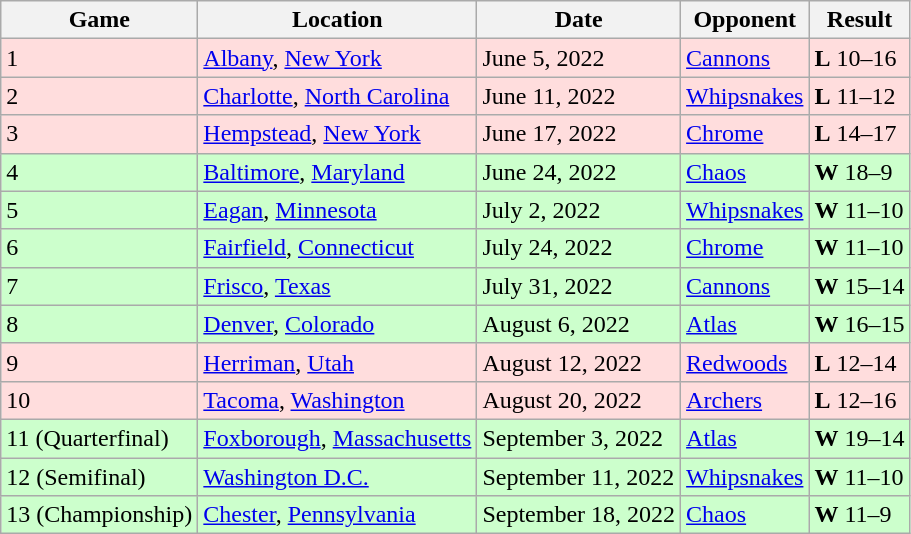<table class="wikitable">
<tr>
<th>Game</th>
<th>Location</th>
<th>Date</th>
<th>Opponent</th>
<th>Result</th>
</tr>
<tr bgcolor="#FFDDDD">
<td>1</td>
<td><a href='#'>Albany</a>, <a href='#'>New York</a></td>
<td>June 5, 2022</td>
<td><a href='#'>Cannons</a></td>
<td><strong>L</strong> 10–16</td>
</tr>
<tr bgcolor="#FFDDDD">
<td>2</td>
<td><a href='#'>Charlotte</a>, <a href='#'>North Carolina</a></td>
<td>June 11, 2022</td>
<td><a href='#'>Whipsnakes</a></td>
<td><strong>L</strong> 11–12</td>
</tr>
<tr bgcolor="#FFDDDD">
<td>3</td>
<td><a href='#'>Hempstead</a>, <a href='#'>New York</a></td>
<td>June 17, 2022</td>
<td><a href='#'>Chrome</a></td>
<td><strong>L</strong> 14–17</td>
</tr>
<tr bgcolor="#CCFFCC">
<td>4</td>
<td><a href='#'>Baltimore</a>, <a href='#'>Maryland</a></td>
<td>June 24, 2022</td>
<td><a href='#'>Chaos</a></td>
<td><strong>W</strong> 18–9</td>
</tr>
<tr bgcolor="#CCFFCC">
<td>5</td>
<td><a href='#'>Eagan</a>, <a href='#'>Minnesota</a></td>
<td>July 2, 2022</td>
<td><a href='#'>Whipsnakes</a></td>
<td><strong>W</strong> 11–10</td>
</tr>
<tr bgcolor="#CCFFCC">
<td>6</td>
<td><a href='#'>Fairfield</a>, <a href='#'>Connecticut</a></td>
<td>July 24, 2022</td>
<td><a href='#'>Chrome</a></td>
<td><strong>W</strong> 11–10</td>
</tr>
<tr bgcolor="#CCFFCC">
<td>7</td>
<td><a href='#'>Frisco</a>, <a href='#'>Texas</a></td>
<td>July 31, 2022</td>
<td><a href='#'>Cannons</a></td>
<td><strong>W</strong> 15–14</td>
</tr>
<tr bgcolor="#CCFFCC">
<td>8</td>
<td><a href='#'>Denver</a>, <a href='#'>Colorado</a></td>
<td>August 6, 2022</td>
<td><a href='#'>Atlas</a></td>
<td><strong>W</strong> 16–15</td>
</tr>
<tr bgcolor="#FFDDDD">
<td>9</td>
<td><a href='#'>Herriman</a>, <a href='#'>Utah</a></td>
<td>August 12, 2022</td>
<td><a href='#'>Redwoods</a></td>
<td><strong>L</strong> 12–14</td>
</tr>
<tr bgcolor="#FFDDDD">
<td>10</td>
<td><a href='#'>Tacoma</a>, <a href='#'>Washington</a></td>
<td>August 20, 2022</td>
<td><a href='#'>Archers</a></td>
<td><strong>L</strong> 12–16</td>
</tr>
<tr bgcolor="#CCFFCC">
<td>11 (Quarterfinal)</td>
<td><a href='#'>Foxborough</a>, <a href='#'>Massachusetts</a></td>
<td>September 3, 2022</td>
<td><a href='#'>Atlas</a></td>
<td><strong>W</strong> 19–14</td>
</tr>
<tr bgcolor="#CCFFCC">
<td>12 (Semifinal)</td>
<td><a href='#'>Washington D.C.</a></td>
<td>September 11, 2022</td>
<td><a href='#'>Whipsnakes</a></td>
<td><strong>W</strong> 11–10</td>
</tr>
<tr bgcolor="#CCFFCC">
<td>13 (Championship)</td>
<td><a href='#'>Chester</a>, <a href='#'>Pennsylvania</a></td>
<td>September 18, 2022</td>
<td><a href='#'>Chaos</a></td>
<td><strong>W</strong> 11–9</td>
</tr>
</table>
